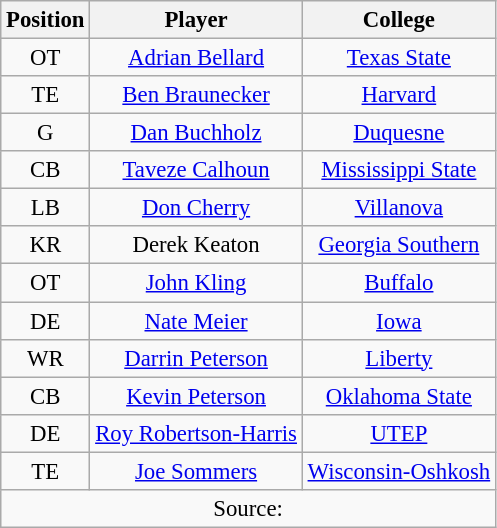<table class="wikitable" style="font-size: 95%; text-align: center;">
<tr>
<th>Position</th>
<th>Player</th>
<th>College</th>
</tr>
<tr>
<td>OT</td>
<td><a href='#'>Adrian Bellard</a></td>
<td><a href='#'>Texas State</a></td>
</tr>
<tr>
<td>TE</td>
<td><a href='#'>Ben Braunecker</a></td>
<td><a href='#'>Harvard</a></td>
</tr>
<tr>
<td>G</td>
<td><a href='#'>Dan Buchholz</a></td>
<td><a href='#'>Duquesne</a></td>
</tr>
<tr>
<td>CB</td>
<td><a href='#'>Taveze Calhoun</a></td>
<td><a href='#'>Mississippi State</a></td>
</tr>
<tr>
<td>LB</td>
<td><a href='#'>Don Cherry</a></td>
<td><a href='#'>Villanova</a></td>
</tr>
<tr>
<td>KR</td>
<td>Derek Keaton</td>
<td><a href='#'>Georgia Southern</a></td>
</tr>
<tr>
<td>OT</td>
<td><a href='#'>John Kling</a></td>
<td><a href='#'>Buffalo</a></td>
</tr>
<tr>
<td>DE</td>
<td><a href='#'>Nate Meier</a></td>
<td><a href='#'>Iowa</a></td>
</tr>
<tr>
<td>WR</td>
<td><a href='#'>Darrin Peterson</a></td>
<td><a href='#'>Liberty</a></td>
</tr>
<tr>
<td>CB</td>
<td><a href='#'>Kevin Peterson</a></td>
<td><a href='#'>Oklahoma State</a></td>
</tr>
<tr>
<td>DE</td>
<td><a href='#'>Roy Robertson-Harris</a></td>
<td><a href='#'>UTEP</a></td>
</tr>
<tr>
<td>TE</td>
<td><a href='#'>Joe Sommers</a></td>
<td><a href='#'>Wisconsin-Oshkosh</a></td>
</tr>
<tr>
<td colspan="3">Source:</td>
</tr>
</table>
